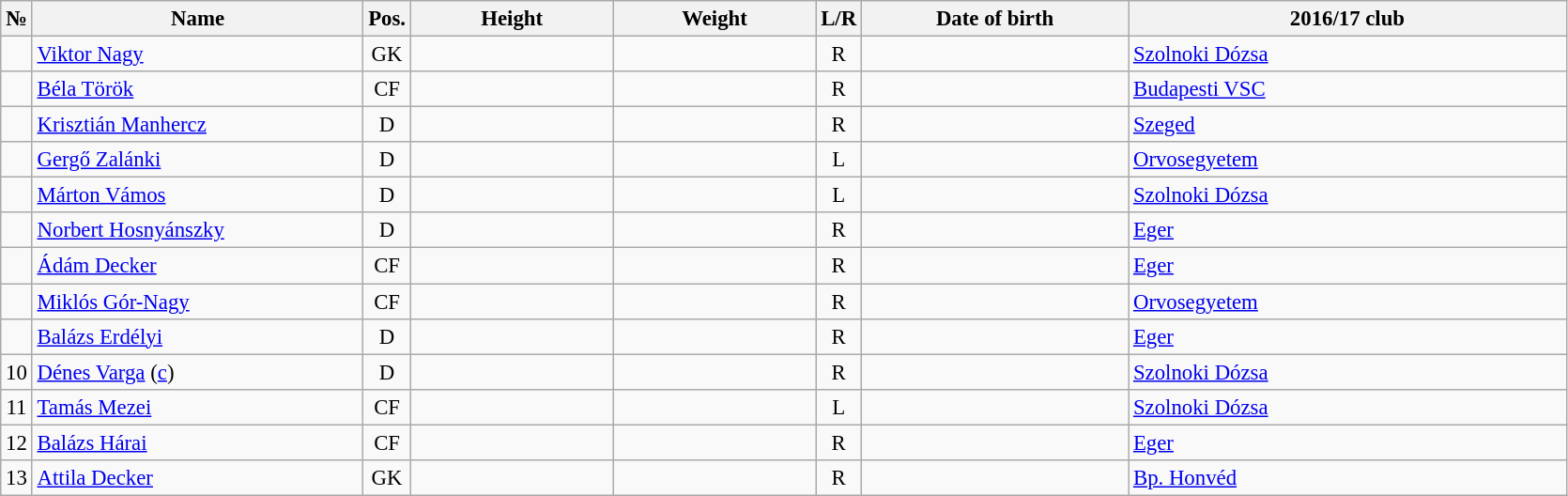<table class="wikitable sortable" style="font-size:95%; text-align:center;">
<tr>
<th>№</th>
<th style="width:15em">Name</th>
<th>Pos.</th>
<th style="width:9em">Height</th>
<th style="width:9em">Weight</th>
<th>L/R</th>
<th style="width:12em">Date of birth</th>
<th style="width:20em">2016/17 club</th>
</tr>
<tr>
<td></td>
<td style="text-align:left;"><a href='#'>Viktor Nagy</a></td>
<td>GK</td>
<td></td>
<td></td>
<td>R</td>
<td style="text-align:right;"></td>
<td style="text-align:left;"> <a href='#'>Szolnoki Dózsa</a></td>
</tr>
<tr>
<td></td>
<td style="text-align:left;"><a href='#'>Béla Török</a></td>
<td>CF</td>
<td></td>
<td></td>
<td>R</td>
<td style="text-align:right;"></td>
<td style="text-align:left;"> <a href='#'>Budapesti VSC</a></td>
</tr>
<tr>
<td></td>
<td style="text-align:left;"><a href='#'>Krisztián Manhercz</a></td>
<td>D</td>
<td></td>
<td></td>
<td>R</td>
<td style="text-align:right;"></td>
<td style="text-align:left;"> <a href='#'>Szeged</a></td>
</tr>
<tr>
<td></td>
<td style="text-align:left;"><a href='#'>Gergő Zalánki</a></td>
<td>D</td>
<td></td>
<td></td>
<td>L</td>
<td style="text-align:right;"></td>
<td style="text-align:left;"> <a href='#'>Orvosegyetem</a></td>
</tr>
<tr>
<td></td>
<td style="text-align:left;"><a href='#'>Márton Vámos</a></td>
<td>D</td>
<td></td>
<td></td>
<td>L</td>
<td style="text-align:right;"></td>
<td style="text-align:left;"> <a href='#'>Szolnoki Dózsa</a></td>
</tr>
<tr>
<td></td>
<td style="text-align:left;"><a href='#'>Norbert Hosnyánszky</a></td>
<td>D</td>
<td></td>
<td></td>
<td>R</td>
<td style="text-align:right;"></td>
<td style="text-align:left;"> <a href='#'>Eger</a></td>
</tr>
<tr>
<td></td>
<td style="text-align:left;"><a href='#'>Ádám Decker</a></td>
<td>CF</td>
<td></td>
<td></td>
<td>R</td>
<td style="text-align:right;"></td>
<td style="text-align:left;"> <a href='#'>Eger</a></td>
</tr>
<tr>
<td></td>
<td style="text-align:left;"><a href='#'>Miklós Gór-Nagy</a></td>
<td>CF</td>
<td></td>
<td></td>
<td>R</td>
<td style="text-align:right;"></td>
<td style="text-align:left;"> <a href='#'>Orvosegyetem</a></td>
</tr>
<tr>
<td></td>
<td style="text-align:left;"><a href='#'>Balázs Erdélyi</a></td>
<td>D</td>
<td></td>
<td></td>
<td>R</td>
<td style="text-align:right;"></td>
<td style="text-align:left;"> <a href='#'>Eger</a></td>
</tr>
<tr>
<td>10</td>
<td style="text-align:left;"><a href='#'>Dénes Varga</a> (<a href='#'>c</a>)</td>
<td>D</td>
<td></td>
<td></td>
<td>R</td>
<td style="text-align:right;"></td>
<td style="text-align:left;"> <a href='#'>Szolnoki Dózsa</a></td>
</tr>
<tr>
<td>11</td>
<td style="text-align:left;"><a href='#'>Tamás Mezei</a></td>
<td>CF</td>
<td></td>
<td></td>
<td>L</td>
<td style="text-align:right;"></td>
<td style="text-align:left;"> <a href='#'>Szolnoki Dózsa</a></td>
</tr>
<tr>
<td>12</td>
<td style="text-align:left;"><a href='#'>Balázs Hárai</a></td>
<td>CF</td>
<td></td>
<td></td>
<td>R</td>
<td style="text-align:right;"></td>
<td style="text-align:left;"> <a href='#'>Eger</a></td>
</tr>
<tr>
<td>13</td>
<td style="text-align:left;"><a href='#'>Attila Decker</a></td>
<td>GK</td>
<td></td>
<td></td>
<td>R</td>
<td style="text-align:right;"></td>
<td style="text-align:left;"> <a href='#'>Bp. Honvéd</a></td>
</tr>
</table>
